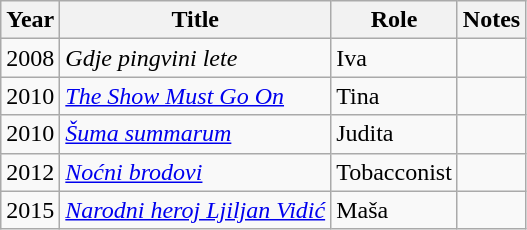<table class="wikitable sortable">
<tr>
<th>Year</th>
<th>Title</th>
<th>Role</th>
<th class="unsortable">Notes</th>
</tr>
<tr>
<td>2008</td>
<td><em>Gdje pingvini lete</em></td>
<td>Iva</td>
<td></td>
</tr>
<tr>
<td>2010</td>
<td><em><a href='#'>The Show Must Go On</a></em></td>
<td>Tina</td>
<td></td>
</tr>
<tr>
<td>2010</td>
<td><em><a href='#'>Šuma summarum</a></em></td>
<td>Judita</td>
<td></td>
</tr>
<tr>
<td>2012</td>
<td><em><a href='#'>Noćni brodovi</a></em></td>
<td>Tobacconist</td>
<td></td>
</tr>
<tr>
<td>2015</td>
<td><em><a href='#'>Narodni heroj Ljiljan Vidić</a></em></td>
<td>Maša</td>
<td></td>
</tr>
</table>
